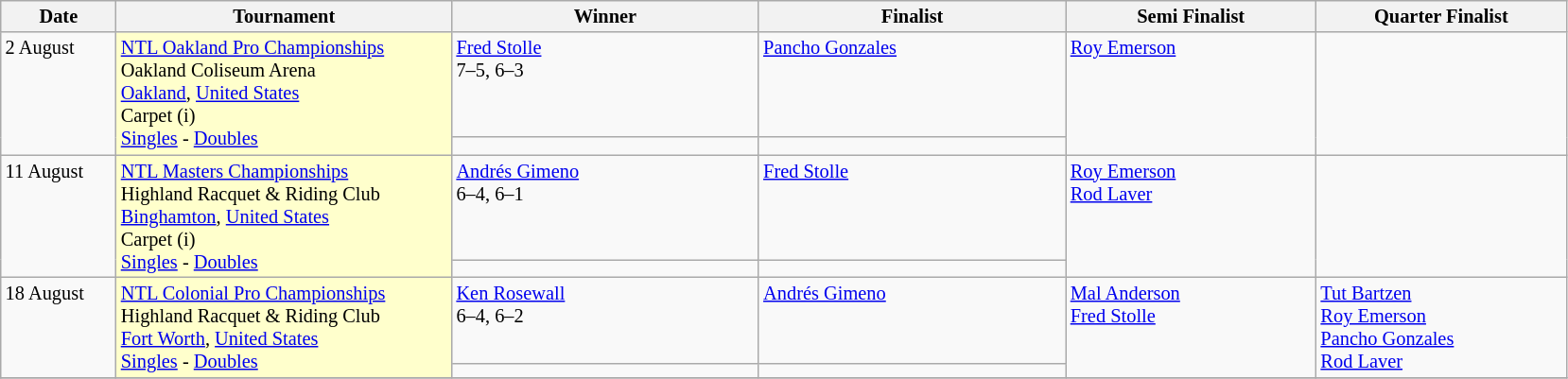<table class="wikitable" style="font-size:85%;">
<tr>
<th width="75">Date</th>
<th width="230">Tournament</th>
<th width="210">Winner</th>
<th width="210">Finalist</th>
<th width="170">Semi Finalist</th>
<th width="170">Quarter Finalist</th>
</tr>
<tr valign=top>
<td rowspan=2>2 August</td>
<td style="background:#ffc;" rowspan=2><a href='#'>NTL Oakland Pro Championships</a><br>Oakland Coliseum Arena<br><a href='#'>Oakland</a>, <a href='#'>United States</a><br>Carpet (i)<br><a href='#'>Singles</a> - <a href='#'>Doubles</a></td>
<td> <a href='#'>Fred Stolle</a><br>7–5, 6–3</td>
<td> <a href='#'>Pancho Gonzales</a></td>
<td rowspan=2> <a href='#'>Roy Emerson</a></td>
<td rowspan=2></td>
</tr>
<tr valign=top>
<td></td>
<td></td>
</tr>
<tr valign=top>
<td rowspan=2>11 August</td>
<td style="background:#ffc;" rowspan=2><a href='#'>NTL Masters Championships</a><br>Highland Racquet & Riding Club<br><a href='#'>Binghamton</a>, <a href='#'>United States</a><br>Carpet (i)<br><a href='#'>Singles</a> - <a href='#'>Doubles</a></td>
<td> <a href='#'>Andrés Gimeno</a><br>6–4, 6–1</td>
<td> <a href='#'>Fred Stolle</a></td>
<td rowspan=2> <a href='#'>Roy Emerson</a><br>  <a href='#'>Rod Laver</a></td>
<td rowspan=2></td>
</tr>
<tr valign=top>
<td></td>
<td></td>
</tr>
<tr valign=top>
<td rowspan=2>18 August</td>
<td style="background:#ffc;" rowspan=2><a href='#'>NTL Colonial Pro Championships</a><br>Highland Racquet & Riding Club<br><a href='#'>Fort Worth</a>, <a href='#'>United States</a><br><a href='#'>Singles</a> - <a href='#'>Doubles</a></td>
<td> <a href='#'>Ken Rosewall</a><br>6–4, 6–2</td>
<td> <a href='#'>Andrés Gimeno</a></td>
<td rowspan=2> <a href='#'>Mal Anderson</a><br>  <a href='#'>Fred Stolle</a></td>
<td rowspan=2> <a href='#'>Tut Bartzen</a> <br> <a href='#'>Roy Emerson</a><br>   <a href='#'>Pancho Gonzales</a><br>  <a href='#'>Rod Laver</a></td>
</tr>
<tr valign=top>
<td></td>
<td></td>
</tr>
<tr valign=top>
</tr>
</table>
